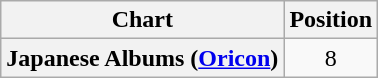<table class="wikitable plainrowheaders">
<tr>
<th>Chart</th>
<th>Position</th>
</tr>
<tr>
<th scope="row">Japanese Albums (<a href='#'>Oricon</a>)</th>
<td style="text-align:center;">8</td>
</tr>
</table>
